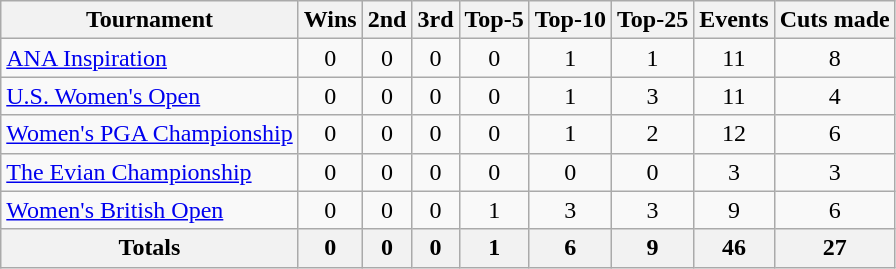<table class=wikitable style=text-align:center>
<tr>
<th>Tournament</th>
<th>Wins</th>
<th>2nd</th>
<th>3rd</th>
<th>Top-5</th>
<th>Top-10</th>
<th>Top-25</th>
<th>Events</th>
<th>Cuts made</th>
</tr>
<tr>
<td align=left><a href='#'>ANA Inspiration</a></td>
<td>0</td>
<td>0</td>
<td>0</td>
<td>0</td>
<td>1</td>
<td>1</td>
<td>11</td>
<td>8</td>
</tr>
<tr>
<td align=left><a href='#'>U.S. Women's Open</a></td>
<td>0</td>
<td>0</td>
<td>0</td>
<td>0</td>
<td>1</td>
<td>3</td>
<td>11</td>
<td>4</td>
</tr>
<tr>
<td align=left><a href='#'>Women's PGA Championship</a></td>
<td>0</td>
<td>0</td>
<td>0</td>
<td>0</td>
<td>1</td>
<td>2</td>
<td>12</td>
<td>6</td>
</tr>
<tr>
<td align=left><a href='#'>The Evian Championship</a></td>
<td>0</td>
<td>0</td>
<td>0</td>
<td>0</td>
<td>0</td>
<td>0</td>
<td>3</td>
<td>3</td>
</tr>
<tr>
<td align=left><a href='#'>Women's British Open</a></td>
<td>0</td>
<td>0</td>
<td>0</td>
<td>1</td>
<td>3</td>
<td>3</td>
<td>9</td>
<td>6</td>
</tr>
<tr>
<th>Totals</th>
<th>0</th>
<th>0</th>
<th>0</th>
<th>1</th>
<th>6</th>
<th>9</th>
<th>46</th>
<th>27</th>
</tr>
</table>
